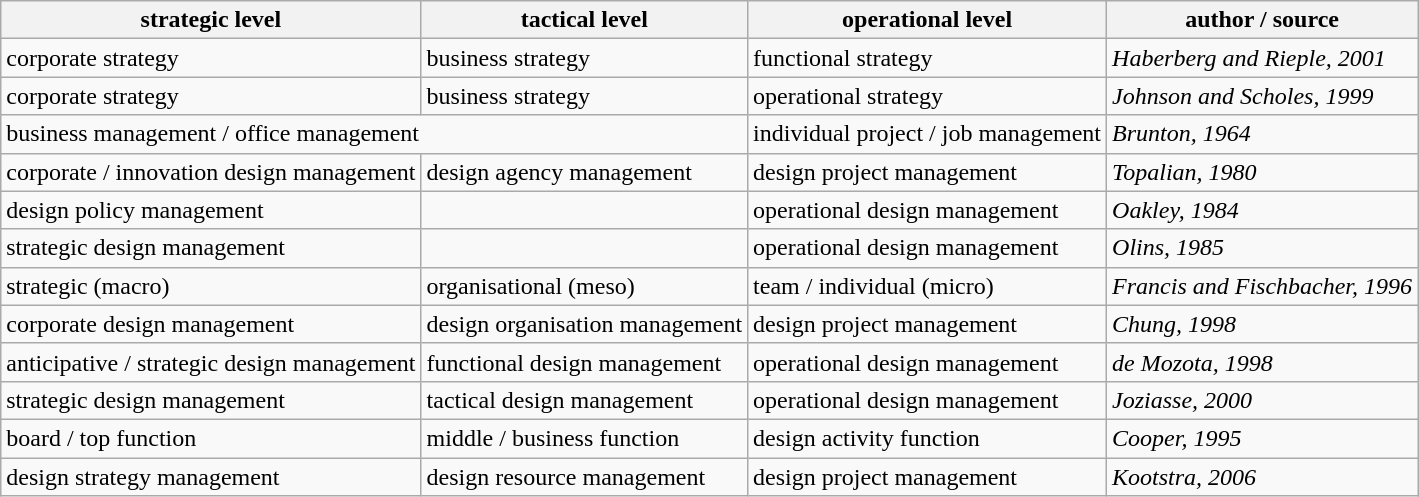<table class="wikitable">
<tr>
<th>strategic level</th>
<th>tactical level</th>
<th>operational level</th>
<th>author / source</th>
</tr>
<tr>
<td>corporate strategy</td>
<td>business strategy</td>
<td>functional strategy</td>
<td><em>Haberberg and Rieple, 2001</em> </td>
</tr>
<tr>
<td>corporate strategy</td>
<td>business strategy</td>
<td>operational strategy</td>
<td><em>Johnson and Scholes, 1999</em> </td>
</tr>
<tr>
<td colspan="2">business management / office management</td>
<td>individual project / job management</td>
<td><em>Brunton, 1964</em> </td>
</tr>
<tr>
<td>corporate / innovation design management</td>
<td>design agency management</td>
<td>design project management</td>
<td><em>Topalian, 1980</em> </td>
</tr>
<tr>
<td>design policy management</td>
<td></td>
<td>operational design management</td>
<td><em>Oakley, 1984</em> </td>
</tr>
<tr>
<td>strategic design management</td>
<td></td>
<td>operational design management</td>
<td><em>Olins, 1985</em> </td>
</tr>
<tr>
<td>strategic (macro)</td>
<td>organisational (meso)</td>
<td>team / individual (micro)</td>
<td><em>Francis and Fischbacher, 1996</em> </td>
</tr>
<tr>
<td>corporate design management</td>
<td>design organisation management</td>
<td>design project management</td>
<td><em>Chung, 1998</em> </td>
</tr>
<tr>
<td>anticipative / strategic design management</td>
<td>functional design management</td>
<td>operational design management</td>
<td><em>de Mozota, 1998</em> </td>
</tr>
<tr>
<td>strategic design management</td>
<td>tactical design management</td>
<td>operational design management</td>
<td><em>Joziasse, 2000</em> </td>
</tr>
<tr>
<td>board / top function</td>
<td>middle / business function</td>
<td>design activity function</td>
<td><em>Cooper, 1995</em> </td>
</tr>
<tr>
<td>design strategy management</td>
<td>design resource management</td>
<td>design project management</td>
<td><em>Kootstra, 2006</em> </td>
</tr>
</table>
